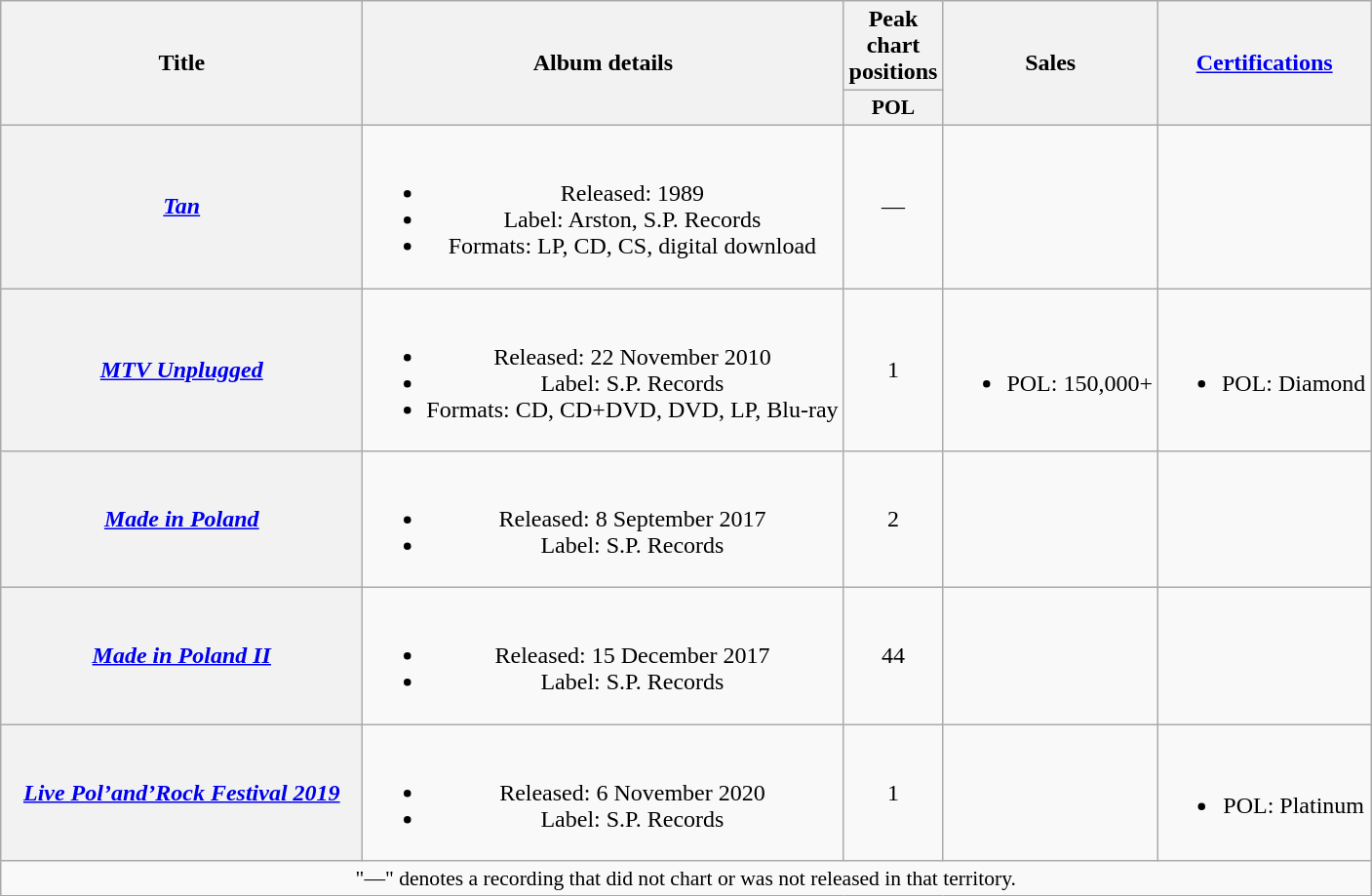<table class="wikitable plainrowheaders" style="text-align:center;">
<tr>
<th scope="col" rowspan="2" style="width:15em;">Title</th>
<th scope="col" rowspan="2">Album details</th>
<th scope="col" colspan="1">Peak chart positions</th>
<th scope="col" rowspan="2">Sales</th>
<th scope="col" rowspan="2"><a href='#'>Certifications</a></th>
</tr>
<tr>
<th scope="col" style="width:3em;font-size:90%;">POL<br></th>
</tr>
<tr>
<th scope="row"><em><a href='#'>Tan</a></em></th>
<td><br><ul><li>Released: 1989</li><li>Label: Arston, S.P. Records</li><li>Formats: LP, CD, CS, digital download</li></ul></td>
<td>—</td>
<td></td>
<td></td>
</tr>
<tr>
<th scope="row"><em><a href='#'>MTV Unplugged</a></em></th>
<td><br><ul><li>Released: 22 November 2010</li><li>Label: S.P. Records</li><li>Formats: CD, CD+DVD, DVD, LP, Blu-ray</li></ul></td>
<td>1</td>
<td><br><ul><li>POL: 150,000+</li></ul></td>
<td><br><ul><li>POL: Diamond</li></ul></td>
</tr>
<tr>
<th scope="row"><a href='#'><em>Made in Poland</em></a></th>
<td><br><ul><li>Released: 8 September 2017</li><li>Label: S.P. Records</li></ul></td>
<td>2</td>
<td></td>
<td></td>
</tr>
<tr>
<th scope="row"><em><a href='#'>Made in Poland II</a></em></th>
<td><br><ul><li>Released: 15 December 2017</li><li>Label: S.P. Records</li></ul></td>
<td>44</td>
<td></td>
<td></td>
</tr>
<tr>
<th><em><a href='#'>Live Pol’and’Rock Festival 2019</a></em></th>
<td><br><ul><li>Released: 6 November 2020</li><li>Label: S.P. Records</li></ul></td>
<td>1</td>
<td></td>
<td><br><ul><li>POL: Platinum</li></ul></td>
</tr>
<tr>
<td colspan="20" style="font-size:90%">"—" denotes a recording that did not chart or was not released in that territory.</td>
</tr>
</table>
